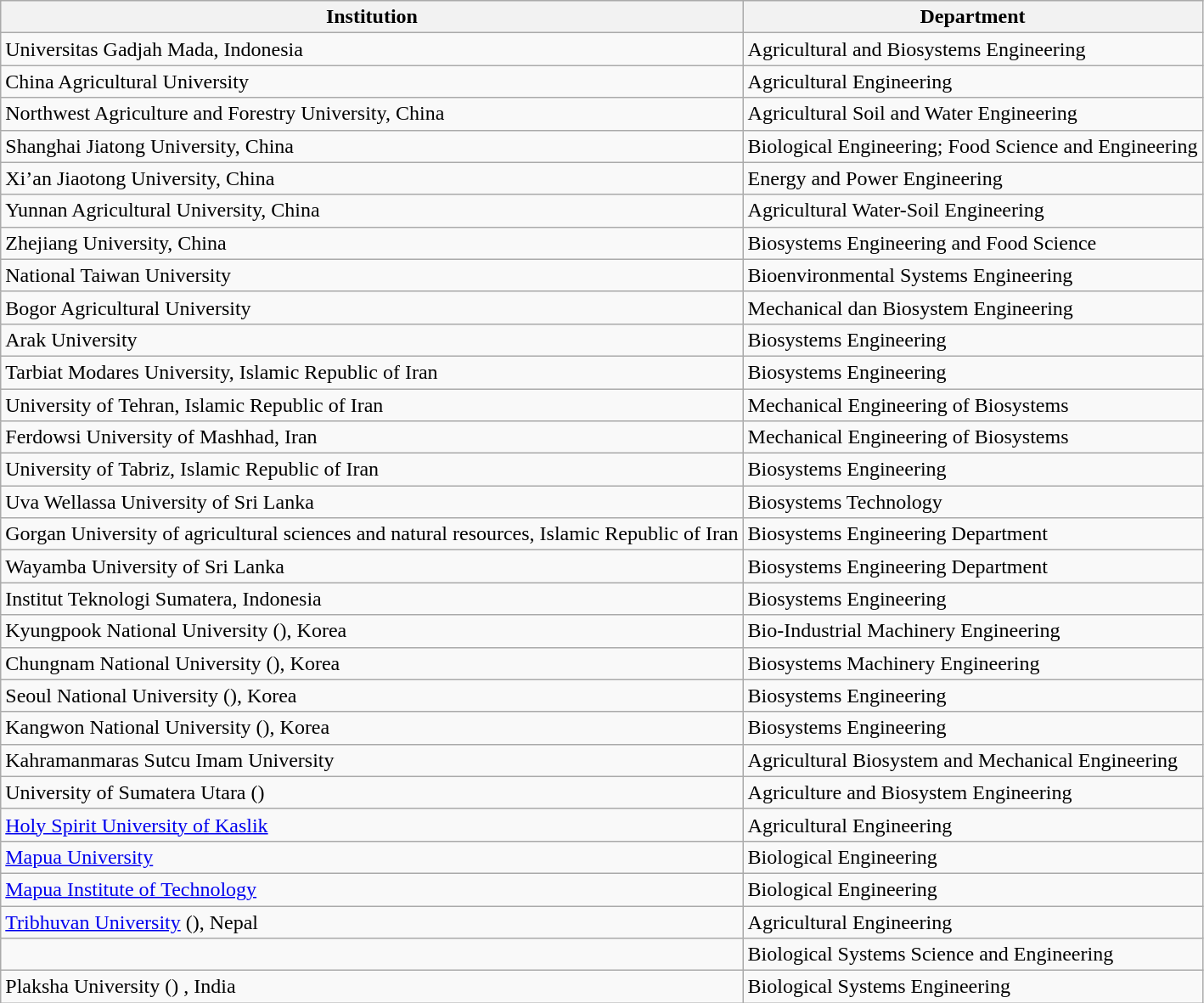<table class="wikitable sortable">
<tr>
<th>Institution</th>
<th>Department</th>
</tr>
<tr>
<td>Universitas Gadjah Mada, Indonesia</td>
<td>Agricultural and Biosystems Engineering</td>
</tr>
<tr>
<td>China Agricultural University</td>
<td>Agricultural Engineering</td>
</tr>
<tr>
<td>Northwest Agriculture and Forestry University, China</td>
<td>Agricultural Soil and Water Engineering</td>
</tr>
<tr>
<td>Shanghai Jiatong University, China</td>
<td>Biological Engineering; Food Science and Engineering</td>
</tr>
<tr>
<td>Xi’an Jiaotong University, China</td>
<td>Energy and Power Engineering</td>
</tr>
<tr>
<td>Yunnan Agricultural University, China</td>
<td>Agricultural Water-Soil Engineering</td>
</tr>
<tr>
<td>Zhejiang University, China</td>
<td>Biosystems Engineering and Food Science</td>
</tr>
<tr>
<td>National Taiwan University</td>
<td>Bioenvironmental Systems Engineering</td>
</tr>
<tr>
<td>Bogor Agricultural University</td>
<td>Mechanical dan Biosystem Engineering</td>
</tr>
<tr>
<td>Arak University</td>
<td>Biosystems Engineering</td>
</tr>
<tr>
<td>Tarbiat Modares University, Islamic Republic of Iran</td>
<td>Biosystems Engineering</td>
</tr>
<tr>
<td>University of Tehran, Islamic Republic of Iran</td>
<td>Mechanical Engineering of Biosystems</td>
</tr>
<tr>
<td>Ferdowsi University of Mashhad, Iran</td>
<td>Mechanical Engineering of Biosystems</td>
</tr>
<tr>
<td>University of Tabriz, Islamic Republic of Iran</td>
<td>Biosystems Engineering</td>
</tr>
<tr>
<td>Uva Wellassa University of Sri Lanka</td>
<td>Biosystems Technology</td>
</tr>
<tr>
<td>Gorgan University of agricultural sciences and natural resources, Islamic Republic of Iran</td>
<td>Biosystems  Engineering Department</td>
</tr>
<tr>
<td>Wayamba University of Sri Lanka</td>
<td>Biosystems Engineering Department</td>
</tr>
<tr>
<td>Institut Teknologi Sumatera, Indonesia</td>
<td>Biosystems Engineering</td>
</tr>
<tr>
<td>Kyungpook National University (), Korea</td>
<td>Bio-Industrial Machinery Engineering</td>
</tr>
<tr>
<td>Chungnam National University (), Korea</td>
<td>Biosystems Machinery Engineering</td>
</tr>
<tr>
<td>Seoul National University (), Korea</td>
<td>Biosystems Engineering</td>
</tr>
<tr>
<td>Kangwon National University (), Korea</td>
<td>Biosystems Engineering</td>
</tr>
<tr>
<td>Kahramanmaras Sutcu Imam University</td>
<td>Agricultural Biosystem and Mechanical Engineering</td>
</tr>
<tr>
<td>University of Sumatera Utara ()</td>
<td>Agriculture and Biosystem Engineering</td>
</tr>
<tr>
<td><a href='#'>Holy Spirit University of Kaslik</a></td>
<td>Agricultural Engineering</td>
</tr>
<tr>
<td><a href='#'>Mapua University</a></td>
<td>Biological Engineering</td>
</tr>
<tr>
<td><a href='#'>Mapua Institute of Technology</a></td>
<td>Biological Engineering</td>
</tr>
<tr>
<td><a href='#'>Tribhuvan University</a> (), Nepal</td>
<td>Agricultural Engineering</td>
</tr>
<tr>
<td></td>
<td>Biological Systems Science and Engineering</td>
</tr>
<tr>
<td>Plaksha University () , India</td>
<td>Biological Systems Engineering</td>
</tr>
</table>
